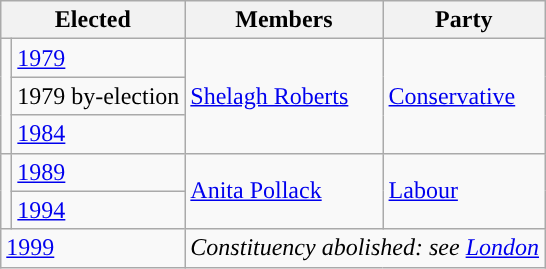<table class="wikitable">
<tr>
<th colspan = "2">Elected</th>
<th>Members</th>
<th>Party</th>
</tr>
<tr>
<td rowspan="3" style="background-color: "></td>
<td><a href='#'>1979</a></td>
<td rowspan = "3"><a href='#'>Shelagh Roberts</a></td>
<td rowspan = "3"><a href='#'>Conservative</a></td>
</tr>
<tr>
<td>1979 by-election</td>
</tr>
<tr>
<td><a href='#'>1984</a></td>
</tr>
<tr>
<td rowspan="2" style="background-color: "></td>
<td><a href='#'>1989</a></td>
<td rowspan = "2"><a href='#'>Anita Pollack</a></td>
<td rowspan = "2"><a href='#'>Labour</a></td>
</tr>
<tr>
<td><a href='#'>1994</a></td>
</tr>
<tr>
<td colspan="2"><a href='#'>1999</a></td>
<td colspan="2"><em>Constituency abolished: see <a href='#'>London</a></em></td>
</tr>
</table>
